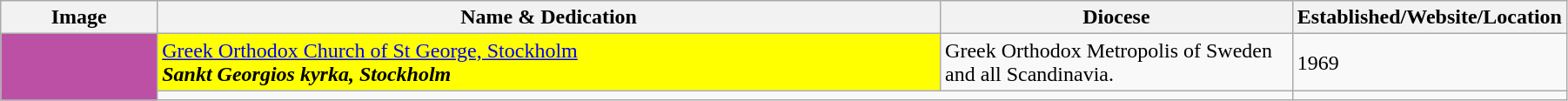<table width=95% class="wikitable">
<tr>
<th width=10%>Image</th>
<th width=50%>Name & Dedication</th>
<th>Diocese</th>
<th width=10%>Established/Website/Location</th>
</tr>
<tr>
<td rowspan="2" bgcolor="#BC50A5" align="center"></td>
<td bgcolor="yellow"><a href='#'>Greek Orthodox Church of St George, Stockholm</a><br><strong><em>Sankt Georgios kyrka, Stockholm</em></strong></td>
<td>Greek Orthodox Metropolis of Sweden and all Scandinavia.</td>
<td>1969</td>
</tr>
<tr>
<td colspan="2"><small></small></td>
<td><small></small></td>
</tr>
</table>
